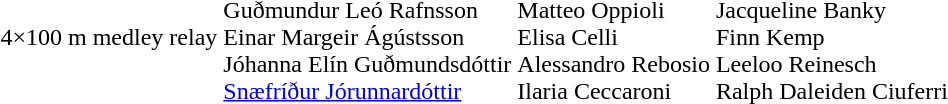<table>
<tr>
<td>4×100 m medley relay</td>
<td nowrap><br>Guðmundur Leó Rafnsson<br>Einar Margeir Ágústsson<br>Jóhanna Elín Guðmundsdóttir<br><a href='#'>Snæfríður Jórunnardóttir</a></td>
<td nowrap><br>Matteo Oppioli<br>Elisa Celli<br>Alessandro Rebosio<br>Ilaria Ceccaroni</td>
<td nowrap><br>Jacqueline Banky<br>Finn Kemp<br>Leeloo Reinesch<br>Ralph Daleiden Ciuferri</td>
</tr>
</table>
